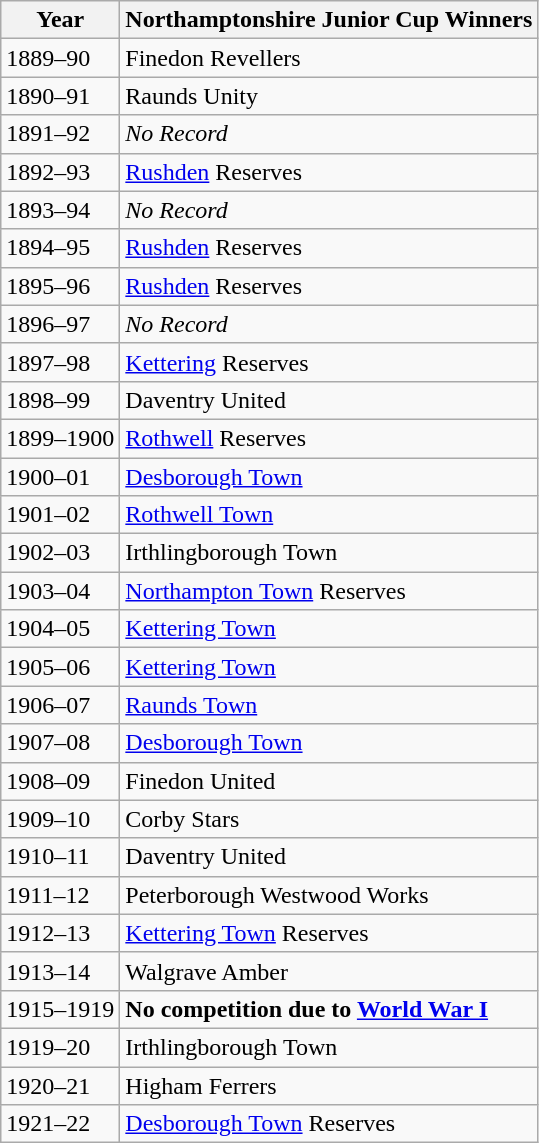<table class="wikitable" style="float:left; margin-right:1em">
<tr>
<th>Year</th>
<th>Northamptonshire Junior Cup Winners</th>
</tr>
<tr>
<td>1889–90</td>
<td>Finedon Revellers</td>
</tr>
<tr>
<td>1890–91</td>
<td>Raunds Unity</td>
</tr>
<tr>
<td>1891–92</td>
<td><em>No Record</em></td>
</tr>
<tr>
<td>1892–93</td>
<td><a href='#'>Rushden</a> Reserves</td>
</tr>
<tr>
<td>1893–94</td>
<td><em>No Record</em></td>
</tr>
<tr>
<td>1894–95</td>
<td><a href='#'>Rushden</a> Reserves</td>
</tr>
<tr>
<td>1895–96</td>
<td><a href='#'>Rushden</a> Reserves</td>
</tr>
<tr>
<td>1896–97</td>
<td><em>No Record</em></td>
</tr>
<tr>
<td>1897–98</td>
<td><a href='#'>Kettering</a> Reserves</td>
</tr>
<tr>
<td>1898–99</td>
<td>Daventry United</td>
</tr>
<tr>
<td>1899–1900</td>
<td><a href='#'>Rothwell</a> Reserves</td>
</tr>
<tr>
<td>1900–01</td>
<td><a href='#'>Desborough Town</a></td>
</tr>
<tr>
<td>1901–02</td>
<td><a href='#'>Rothwell Town</a></td>
</tr>
<tr>
<td>1902–03</td>
<td>Irthlingborough Town</td>
</tr>
<tr>
<td>1903–04</td>
<td><a href='#'>Northampton Town</a> Reserves</td>
</tr>
<tr>
<td>1904–05</td>
<td><a href='#'>Kettering Town</a></td>
</tr>
<tr>
<td>1905–06</td>
<td><a href='#'>Kettering Town</a></td>
</tr>
<tr>
<td>1906–07</td>
<td><a href='#'>Raunds Town</a></td>
</tr>
<tr>
<td>1907–08</td>
<td><a href='#'>Desborough Town</a></td>
</tr>
<tr>
<td>1908–09</td>
<td>Finedon United</td>
</tr>
<tr>
<td>1909–10</td>
<td>Corby Stars</td>
</tr>
<tr>
<td>1910–11</td>
<td>Daventry United</td>
</tr>
<tr>
<td>1911–12</td>
<td>Peterborough Westwood Works</td>
</tr>
<tr>
<td>1912–13</td>
<td><a href='#'>Kettering Town</a> Reserves</td>
</tr>
<tr>
<td>1913–14</td>
<td>Walgrave Amber</td>
</tr>
<tr>
<td>1915–1919</td>
<td><strong>No competition due to <a href='#'>World War&nbsp;I</a></strong></td>
</tr>
<tr>
<td>1919–20</td>
<td>Irthlingborough Town</td>
</tr>
<tr>
<td>1920–21</td>
<td>Higham Ferrers</td>
</tr>
<tr>
<td>1921–22</td>
<td><a href='#'>Desborough Town</a> Reserves</td>
</tr>
</table>
